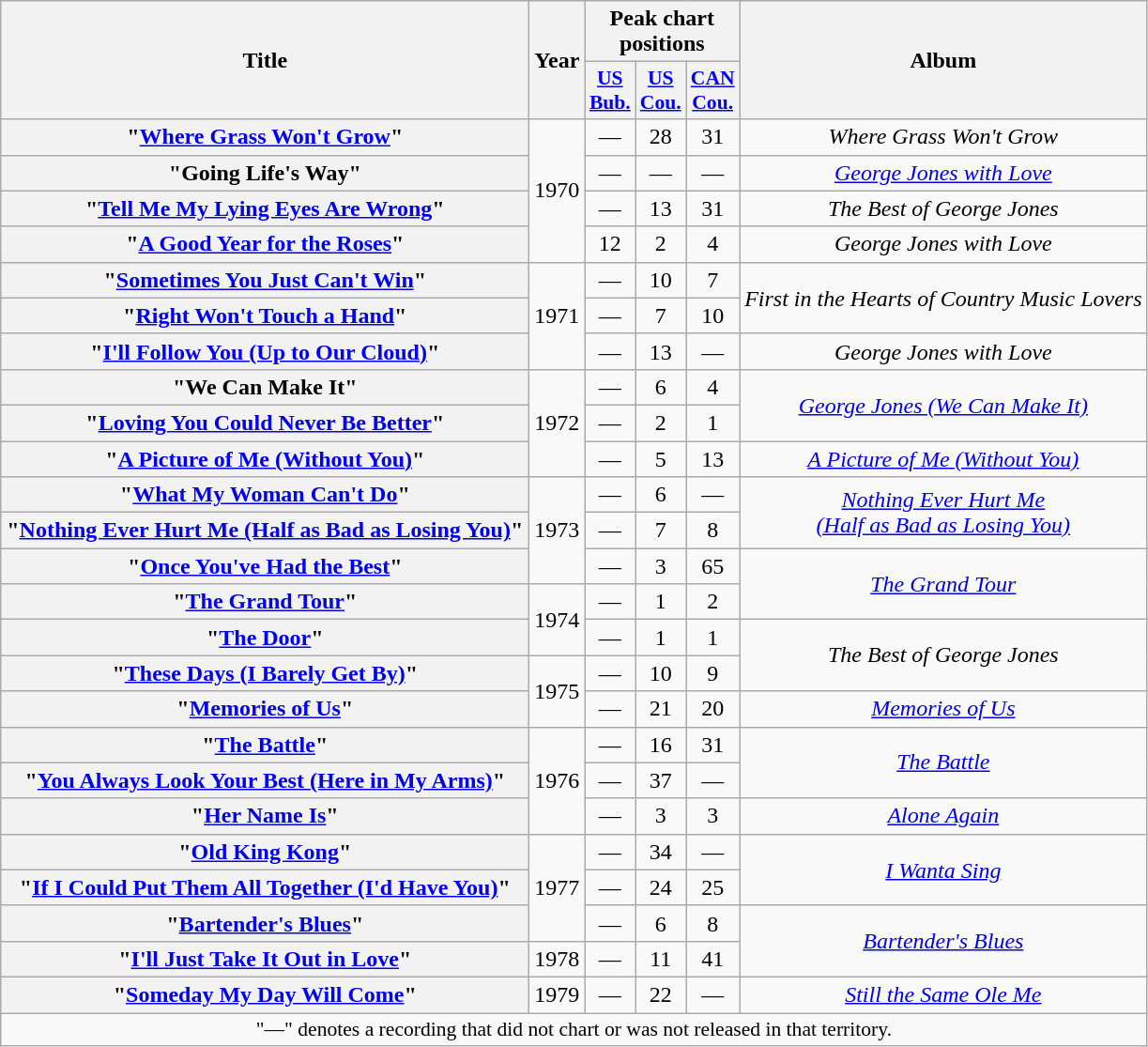<table class="wikitable plainrowheaders" style="text-align:center;" border="1">
<tr>
<th scope="col" rowspan="2" style="width:23em;">Title</th>
<th scope="col" rowspan="2">Year</th>
<th scope="col" colspan="3">Peak chart<br>positions</th>
<th scope="col" rowspan="2">Album</th>
</tr>
<tr>
<th scope="col" style="width:2em;font-size:90%;"><a href='#'>US<br>Bub.</a><br></th>
<th scope="col" style="width:2em;font-size:90%;"><a href='#'>US<br>Cou.</a><br></th>
<th scope="col" style="width:2em;font-size:90%;"><a href='#'>CAN<br>Cou.</a><br></th>
</tr>
<tr>
<th scope="row">"<a href='#'>Where Grass Won't Grow</a>"</th>
<td rowspan="4">1970</td>
<td>—</td>
<td>28</td>
<td>31</td>
<td><em>Where Grass Won't Grow</em></td>
</tr>
<tr>
<th scope="row">"Going Life's Way"</th>
<td>—</td>
<td>—</td>
<td>—</td>
<td><em><a href='#'>George Jones with Love</a></em></td>
</tr>
<tr>
<th scope="row">"<a href='#'>Tell Me My Lying Eyes Are Wrong</a>"</th>
<td>—</td>
<td>13</td>
<td>31</td>
<td><em>The Best of George Jones</em></td>
</tr>
<tr>
<th scope="row">"<a href='#'>A Good Year for the Roses</a>"</th>
<td>12</td>
<td>2</td>
<td>4</td>
<td><em>George Jones with Love</em></td>
</tr>
<tr>
<th scope="row">"<a href='#'>Sometimes You Just Can't Win</a>"</th>
<td rowspan="3">1971</td>
<td>—</td>
<td>10</td>
<td>7</td>
<td rowspan="2"><em>First in the Hearts of Country Music Lovers</em></td>
</tr>
<tr>
<th scope="row">"<a href='#'>Right Won't Touch a Hand</a>"</th>
<td>—</td>
<td>7</td>
<td>10</td>
</tr>
<tr>
<th scope="row">"<a href='#'>I'll Follow You (Up to Our Cloud)</a>"</th>
<td>—</td>
<td>13</td>
<td>—</td>
<td><em>George Jones with Love</em></td>
</tr>
<tr>
<th scope="row">"We Can Make It"</th>
<td rowspan="3">1972</td>
<td>—</td>
<td>6</td>
<td>4</td>
<td rowspan="2"><em><a href='#'>George Jones (We Can Make It)</a></em></td>
</tr>
<tr>
<th scope="row">"<a href='#'>Loving You Could Never Be Better</a>"</th>
<td>—</td>
<td>2</td>
<td>1</td>
</tr>
<tr>
<th scope="row">"<a href='#'>A Picture of Me (Without You)</a>"</th>
<td>—</td>
<td>5</td>
<td>13</td>
<td><em><a href='#'>A Picture of Me (Without You)</a></em></td>
</tr>
<tr>
<th scope="row">"<a href='#'>What My Woman Can't Do</a>"</th>
<td rowspan="3">1973</td>
<td>—</td>
<td>6</td>
<td>—</td>
<td rowspan="2"><em><a href='#'>Nothing Ever Hurt Me<br>(Half as Bad as Losing You)</a></em></td>
</tr>
<tr>
<th scope="row">"<a href='#'>Nothing Ever Hurt Me (Half as Bad as Losing You)</a>"</th>
<td>—</td>
<td>7</td>
<td>8</td>
</tr>
<tr>
<th scope="row">"<a href='#'>Once You've Had the Best</a>"</th>
<td>—</td>
<td>3</td>
<td>65</td>
<td rowspan="2"><em><a href='#'>The Grand Tour</a></em></td>
</tr>
<tr>
<th scope="row">"<a href='#'>The Grand Tour</a>"</th>
<td rowspan="2">1974</td>
<td>—</td>
<td>1</td>
<td>2</td>
</tr>
<tr>
<th scope="row">"<a href='#'>The Door</a>"</th>
<td>—</td>
<td>1</td>
<td>1</td>
<td rowspan="2"><em>The Best of George Jones</em> </td>
</tr>
<tr>
<th scope="row">"<a href='#'>These Days (I Barely Get By)</a>"</th>
<td rowspan="2">1975</td>
<td>—</td>
<td>10</td>
<td>9</td>
</tr>
<tr>
<th scope="row">"<a href='#'>Memories of Us</a>"</th>
<td>—</td>
<td>21</td>
<td>20</td>
<td><em><a href='#'>Memories of Us</a></em></td>
</tr>
<tr>
<th scope="row">"<a href='#'>The Battle</a>"</th>
<td rowspan="3">1976</td>
<td>—</td>
<td>16</td>
<td>31</td>
<td rowspan="2"><em><a href='#'>The Battle</a></em></td>
</tr>
<tr>
<th scope="row">"<a href='#'>You Always Look Your Best (Here in My Arms)</a>"</th>
<td>—</td>
<td>37</td>
<td>—</td>
</tr>
<tr>
<th scope="row">"<a href='#'>Her Name Is</a>"</th>
<td>—</td>
<td>3</td>
<td>3</td>
<td><em><a href='#'>Alone Again</a></em></td>
</tr>
<tr>
<th scope="row">"<a href='#'>Old King Kong</a>"</th>
<td rowspan="3">1977</td>
<td>—</td>
<td>34</td>
<td>—</td>
<td rowspan="2"><em><a href='#'>I Wanta Sing</a></em></td>
</tr>
<tr>
<th scope="row">"<a href='#'>If I Could Put Them All Together (I'd Have You)</a>"</th>
<td>—</td>
<td>24</td>
<td>25</td>
</tr>
<tr>
<th scope="row">"<a href='#'>Bartender's Blues</a>"</th>
<td>—</td>
<td>6</td>
<td>8</td>
<td rowspan="2"><em><a href='#'>Bartender's Blues</a></em></td>
</tr>
<tr>
<th scope="row">"<a href='#'>I'll Just Take It Out in Love</a>"</th>
<td>1978</td>
<td>—</td>
<td>11</td>
<td>41</td>
</tr>
<tr>
<th scope="row">"<a href='#'>Someday My Day Will Come</a>"</th>
<td>1979</td>
<td>—</td>
<td>22</td>
<td>—</td>
<td><em><a href='#'>Still the Same Ole Me</a></em></td>
</tr>
<tr>
<td colspan="6" style="font-size:90%">"—" denotes a recording that did not chart or was not released in that territory.</td>
</tr>
</table>
